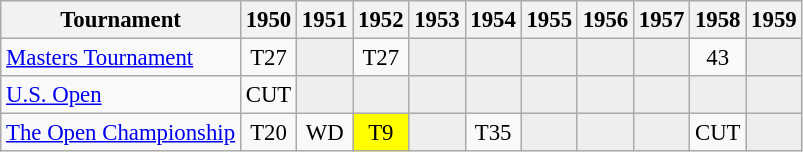<table class="wikitable" style="font-size:95%;text-align:center;">
<tr>
<th>Tournament</th>
<th>1950</th>
<th>1951</th>
<th>1952</th>
<th>1953</th>
<th>1954</th>
<th>1955</th>
<th>1956</th>
<th>1957</th>
<th>1958</th>
<th>1959</th>
</tr>
<tr>
<td align=left><a href='#'>Masters Tournament</a></td>
<td>T27</td>
<td style="background:#eeeeee;"></td>
<td>T27</td>
<td style="background:#eeeeee;"></td>
<td style="background:#eeeeee;"></td>
<td style="background:#eeeeee;"></td>
<td style="background:#eeeeee;"></td>
<td style="background:#eeeeee;"></td>
<td>43</td>
<td style="background:#eeeeee;"></td>
</tr>
<tr>
<td align=left><a href='#'>U.S. Open</a></td>
<td>CUT</td>
<td style="background:#eeeeee;"></td>
<td style="background:#eeeeee;"></td>
<td style="background:#eeeeee;"></td>
<td style="background:#eeeeee;"></td>
<td style="background:#eeeeee;"></td>
<td style="background:#eeeeee;"></td>
<td style="background:#eeeeee;"></td>
<td style="background:#eeeeee;"></td>
<td style="background:#eeeeee;"></td>
</tr>
<tr>
<td align=left><a href='#'>The Open Championship</a></td>
<td>T20</td>
<td>WD</td>
<td style="background:yellow;">T9</td>
<td style="background:#eeeeee;"></td>
<td>T35</td>
<td style="background:#eeeeee;"></td>
<td style="background:#eeeeee;"></td>
<td style="background:#eeeeee;"></td>
<td>CUT</td>
<td style="background:#eeeeee;"></td>
</tr>
</table>
